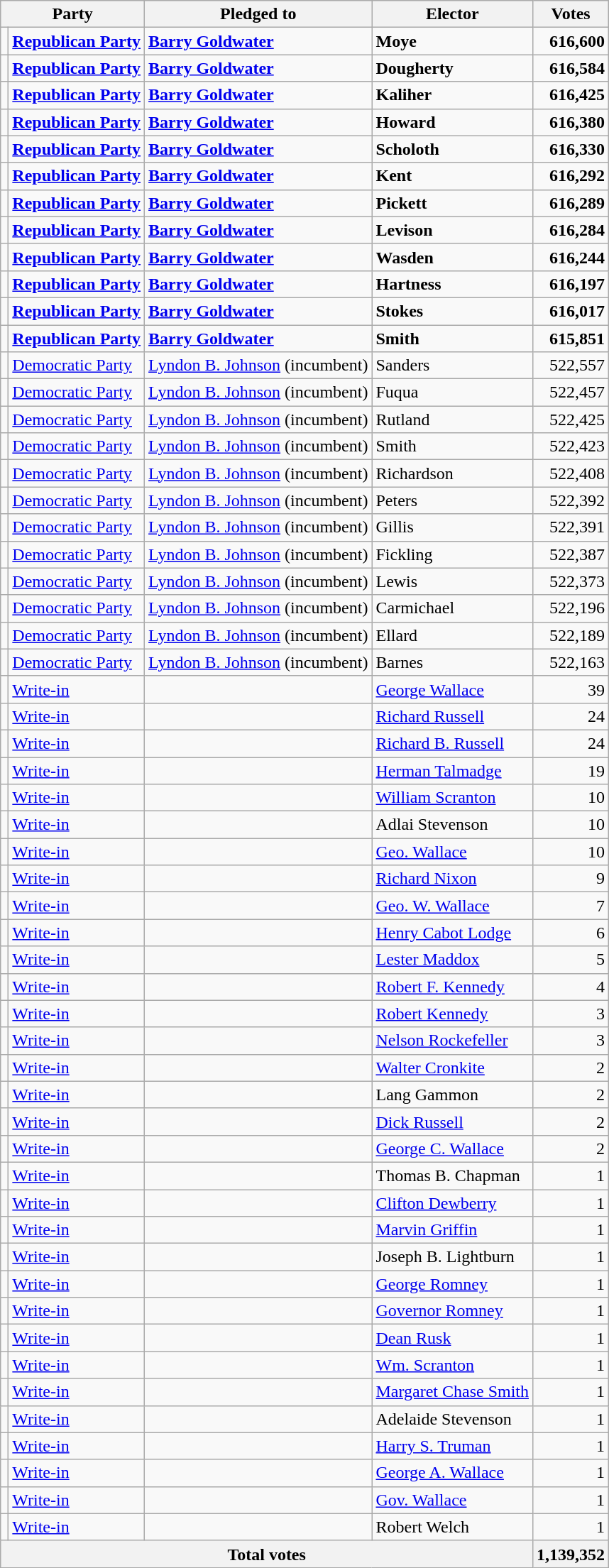<table class="wikitable">
<tr>
<th colspan=2>Party</th>
<th>Pledged to</th>
<th>Elector</th>
<th>Votes</th>
</tr>
<tr style="font-weight:bold">
<td bgcolor=></td>
<td><a href='#'>Republican Party</a></td>
<td><a href='#'>Barry Goldwater</a></td>
<td>Moye</td>
<td align=right>616,600</td>
</tr>
<tr style="font-weight:bold">
<td bgcolor=></td>
<td><a href='#'>Republican Party</a></td>
<td><a href='#'>Barry Goldwater</a></td>
<td>Dougherty</td>
<td align=right>616,584</td>
</tr>
<tr style="font-weight:bold">
<td bgcolor=></td>
<td><a href='#'>Republican Party</a></td>
<td><a href='#'>Barry Goldwater</a></td>
<td>Kaliher</td>
<td align=right>616,425</td>
</tr>
<tr style="font-weight:bold">
<td bgcolor=></td>
<td><a href='#'>Republican Party</a></td>
<td><a href='#'>Barry Goldwater</a></td>
<td>Howard</td>
<td align=right>616,380</td>
</tr>
<tr style="font-weight:bold">
<td bgcolor=></td>
<td><a href='#'>Republican Party</a></td>
<td><a href='#'>Barry Goldwater</a></td>
<td>Scholoth</td>
<td align=right>616,330</td>
</tr>
<tr style="font-weight:bold">
<td bgcolor=></td>
<td><a href='#'>Republican Party</a></td>
<td><a href='#'>Barry Goldwater</a></td>
<td>Kent</td>
<td align=right>616,292</td>
</tr>
<tr style="font-weight:bold">
<td bgcolor=></td>
<td><a href='#'>Republican Party</a></td>
<td><a href='#'>Barry Goldwater</a></td>
<td>Pickett</td>
<td align=right>616,289</td>
</tr>
<tr style="font-weight:bold">
<td bgcolor=></td>
<td><a href='#'>Republican Party</a></td>
<td><a href='#'>Barry Goldwater</a></td>
<td>Levison</td>
<td align=right>616,284</td>
</tr>
<tr style="font-weight:bold">
<td bgcolor=></td>
<td><a href='#'>Republican Party</a></td>
<td><a href='#'>Barry Goldwater</a></td>
<td>Wasden</td>
<td align=right>616,244</td>
</tr>
<tr style="font-weight:bold">
<td bgcolor=></td>
<td><a href='#'>Republican Party</a></td>
<td><a href='#'>Barry Goldwater</a></td>
<td>Hartness</td>
<td align=right>616,197</td>
</tr>
<tr style="font-weight:bold">
<td bgcolor=></td>
<td><a href='#'>Republican Party</a></td>
<td><a href='#'>Barry Goldwater</a></td>
<td>Stokes</td>
<td align=right>616,017</td>
</tr>
<tr style="font-weight:bold">
<td bgcolor=></td>
<td><a href='#'>Republican Party</a></td>
<td><a href='#'>Barry Goldwater</a></td>
<td>Smith</td>
<td align=right>615,851</td>
</tr>
<tr>
<td bgcolor=></td>
<td><a href='#'>Democratic Party</a></td>
<td><a href='#'>Lyndon B. Johnson</a> (incumbent)</td>
<td>Sanders</td>
<td align=right>522,557</td>
</tr>
<tr>
<td bgcolor=></td>
<td><a href='#'>Democratic Party</a></td>
<td><a href='#'>Lyndon B. Johnson</a> (incumbent)</td>
<td>Fuqua</td>
<td align=right>522,457</td>
</tr>
<tr>
<td bgcolor=></td>
<td><a href='#'>Democratic Party</a></td>
<td><a href='#'>Lyndon B. Johnson</a> (incumbent)</td>
<td>Rutland</td>
<td align=right>522,425</td>
</tr>
<tr>
<td bgcolor=></td>
<td><a href='#'>Democratic Party</a></td>
<td><a href='#'>Lyndon B. Johnson</a> (incumbent)</td>
<td>Smith</td>
<td align=right>522,423</td>
</tr>
<tr>
<td bgcolor=></td>
<td><a href='#'>Democratic Party</a></td>
<td><a href='#'>Lyndon B. Johnson</a> (incumbent)</td>
<td>Richardson</td>
<td align=right>522,408</td>
</tr>
<tr>
<td bgcolor=></td>
<td><a href='#'>Democratic Party</a></td>
<td><a href='#'>Lyndon B. Johnson</a> (incumbent)</td>
<td>Peters</td>
<td align=right>522,392</td>
</tr>
<tr>
<td bgcolor=></td>
<td><a href='#'>Democratic Party</a></td>
<td><a href='#'>Lyndon B. Johnson</a> (incumbent)</td>
<td>Gillis</td>
<td align=right>522,391</td>
</tr>
<tr>
<td bgcolor=></td>
<td><a href='#'>Democratic Party</a></td>
<td><a href='#'>Lyndon B. Johnson</a> (incumbent)</td>
<td>Fickling</td>
<td align=right>522,387</td>
</tr>
<tr>
<td bgcolor=></td>
<td><a href='#'>Democratic Party</a></td>
<td><a href='#'>Lyndon B. Johnson</a> (incumbent)</td>
<td>Lewis</td>
<td align=right>522,373</td>
</tr>
<tr>
<td bgcolor=></td>
<td><a href='#'>Democratic Party</a></td>
<td><a href='#'>Lyndon B. Johnson</a> (incumbent)</td>
<td>Carmichael</td>
<td align=right>522,196</td>
</tr>
<tr>
<td bgcolor=></td>
<td><a href='#'>Democratic Party</a></td>
<td><a href='#'>Lyndon B. Johnson</a> (incumbent)</td>
<td>Ellard</td>
<td align=right>522,189</td>
</tr>
<tr>
<td bgcolor=></td>
<td><a href='#'>Democratic Party</a></td>
<td><a href='#'>Lyndon B. Johnson</a> (incumbent)</td>
<td>Barnes</td>
<td align=right>522,163</td>
</tr>
<tr>
<td bgcolor=></td>
<td><a href='#'>Write-in</a></td>
<td></td>
<td><a href='#'>George Wallace</a></td>
<td align=right>39</td>
</tr>
<tr>
<td bgcolor=></td>
<td><a href='#'>Write-in</a></td>
<td></td>
<td><a href='#'>Richard Russell</a></td>
<td align=right>24</td>
</tr>
<tr>
<td bgcolor=></td>
<td><a href='#'>Write-in</a></td>
<td></td>
<td><a href='#'>Richard B. Russell</a></td>
<td align=right>24</td>
</tr>
<tr>
<td bgcolor=></td>
<td><a href='#'>Write-in</a></td>
<td></td>
<td><a href='#'>Herman Talmadge</a></td>
<td align=right>19</td>
</tr>
<tr>
<td bgcolor=></td>
<td><a href='#'>Write-in</a></td>
<td></td>
<td><a href='#'>William Scranton</a></td>
<td align=right>10</td>
</tr>
<tr>
<td bgcolor=></td>
<td><a href='#'>Write-in</a></td>
<td></td>
<td>Adlai Stevenson</td>
<td align=right>10</td>
</tr>
<tr>
<td bgcolor=></td>
<td><a href='#'>Write-in</a></td>
<td></td>
<td><a href='#'>Geo. Wallace</a></td>
<td align=right>10</td>
</tr>
<tr>
<td bgcolor=></td>
<td><a href='#'>Write-in</a></td>
<td></td>
<td><a href='#'>Richard Nixon</a></td>
<td align=right>9</td>
</tr>
<tr>
<td bgcolor=></td>
<td><a href='#'>Write-in</a></td>
<td></td>
<td><a href='#'>Geo. W. Wallace</a></td>
<td align=right>7</td>
</tr>
<tr>
<td bgcolor=></td>
<td><a href='#'>Write-in</a></td>
<td></td>
<td><a href='#'>Henry Cabot Lodge</a></td>
<td align=right>6</td>
</tr>
<tr>
<td bgcolor=></td>
<td><a href='#'>Write-in</a></td>
<td></td>
<td><a href='#'>Lester Maddox</a></td>
<td align=right>5</td>
</tr>
<tr>
<td bgcolor=></td>
<td><a href='#'>Write-in</a></td>
<td></td>
<td><a href='#'>Robert F. Kennedy</a></td>
<td align=right>4</td>
</tr>
<tr>
<td bgcolor=></td>
<td><a href='#'>Write-in</a></td>
<td></td>
<td><a href='#'>Robert Kennedy</a></td>
<td align=right>3</td>
</tr>
<tr>
<td bgcolor=></td>
<td><a href='#'>Write-in</a></td>
<td></td>
<td><a href='#'>Nelson Rockefeller</a></td>
<td align=right>3</td>
</tr>
<tr>
<td bgcolor=></td>
<td><a href='#'>Write-in</a></td>
<td></td>
<td><a href='#'>Walter Cronkite</a></td>
<td align=right>2</td>
</tr>
<tr>
<td bgcolor=></td>
<td><a href='#'>Write-in</a></td>
<td></td>
<td>Lang Gammon</td>
<td align=right>2</td>
</tr>
<tr>
<td bgcolor=></td>
<td><a href='#'>Write-in</a></td>
<td></td>
<td><a href='#'>Dick Russell</a></td>
<td align=right>2</td>
</tr>
<tr>
<td bgcolor=></td>
<td><a href='#'>Write-in</a></td>
<td></td>
<td><a href='#'>George C. Wallace</a></td>
<td align=right>2</td>
</tr>
<tr>
<td bgcolor=></td>
<td><a href='#'>Write-in</a></td>
<td></td>
<td>Thomas B. Chapman</td>
<td align=right>1</td>
</tr>
<tr>
<td bgcolor=></td>
<td><a href='#'>Write-in</a></td>
<td></td>
<td><a href='#'>Clifton Dewberry</a></td>
<td align=right>1</td>
</tr>
<tr>
<td bgcolor=></td>
<td><a href='#'>Write-in</a></td>
<td></td>
<td><a href='#'>Marvin Griffin</a></td>
<td align=right>1</td>
</tr>
<tr>
<td bgcolor=></td>
<td><a href='#'>Write-in</a></td>
<td></td>
<td>Joseph B. Lightburn</td>
<td align=right>1</td>
</tr>
<tr>
<td bgcolor=></td>
<td><a href='#'>Write-in</a></td>
<td></td>
<td><a href='#'>George Romney</a></td>
<td align=right>1</td>
</tr>
<tr>
<td bgcolor=></td>
<td><a href='#'>Write-in</a></td>
<td></td>
<td><a href='#'>Governor Romney</a></td>
<td align=right>1</td>
</tr>
<tr>
<td bgcolor=></td>
<td><a href='#'>Write-in</a></td>
<td></td>
<td><a href='#'>Dean Rusk</a></td>
<td align=right>1</td>
</tr>
<tr>
<td bgcolor=></td>
<td><a href='#'>Write-in</a></td>
<td></td>
<td><a href='#'>Wm. Scranton</a></td>
<td align=right>1</td>
</tr>
<tr>
<td bgcolor=></td>
<td><a href='#'>Write-in</a></td>
<td></td>
<td><a href='#'>Margaret Chase Smith</a></td>
<td align=right>1</td>
</tr>
<tr>
<td bgcolor=></td>
<td><a href='#'>Write-in</a></td>
<td></td>
<td>Adelaide Stevenson</td>
<td align=right>1</td>
</tr>
<tr>
<td bgcolor=></td>
<td><a href='#'>Write-in</a></td>
<td></td>
<td><a href='#'>Harry S. Truman</a></td>
<td align=right>1</td>
</tr>
<tr>
<td bgcolor=></td>
<td><a href='#'>Write-in</a></td>
<td></td>
<td><a href='#'>George A. Wallace</a></td>
<td align=right>1</td>
</tr>
<tr>
<td bgcolor=></td>
<td><a href='#'>Write-in</a></td>
<td></td>
<td><a href='#'>Gov. Wallace</a></td>
<td align=right>1</td>
</tr>
<tr>
<td bgcolor=></td>
<td><a href='#'>Write-in</a></td>
<td></td>
<td>Robert Welch</td>
<td align=right>1</td>
</tr>
<tr>
<th colspan=4>Total votes</th>
<th>1,139,352</th>
</tr>
</table>
